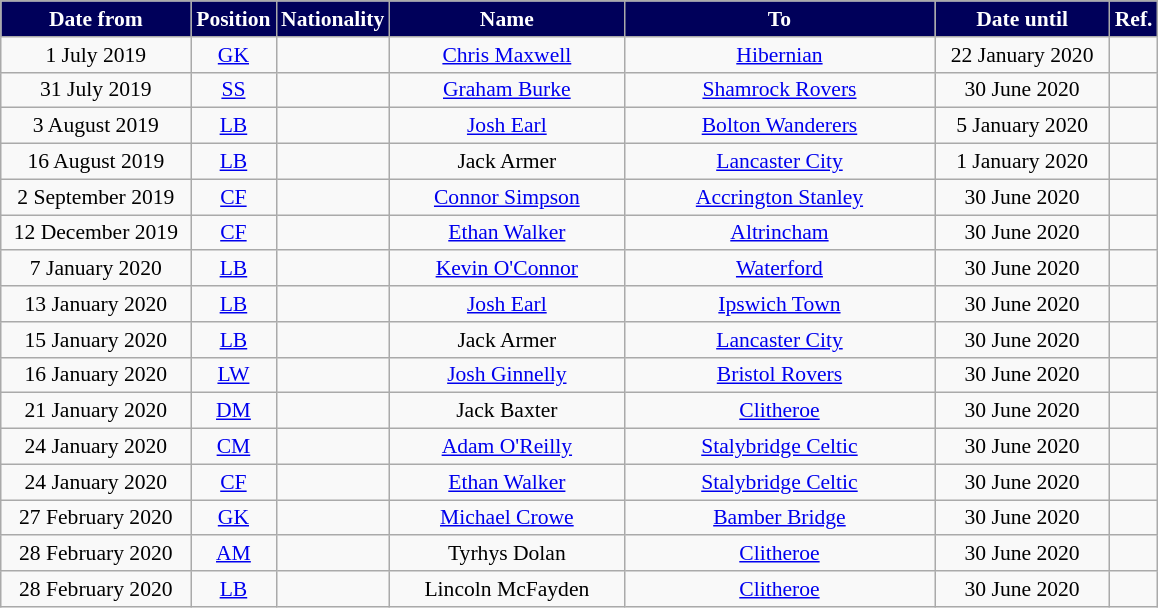<table class="wikitable"  style="text-align:center; font-size:90%; ">
<tr>
<th style="background:#00005a; color:#FFFFFF; width:120px;">Date from</th>
<th style="background:#00005a; color:#FFFFFF; width:50px;">Position</th>
<th style="background:#00005a; color:#FFFFFF; width:50px;">Nationality</th>
<th style="background:#00005a; color:#FFFFFF; width:150px;">Name</th>
<th style="background:#00005a; color:#FFFFFF; width:200px;">To</th>
<th style="background:#00005a; color:#FFFFFF; width:110px;">Date until</th>
<th style="background:#00005a; color:#FFFFFF; width:25px;">Ref.</th>
</tr>
<tr>
<td>1 July 2019</td>
<td><a href='#'>GK</a></td>
<td></td>
<td><a href='#'>Chris Maxwell</a></td>
<td> <a href='#'>Hibernian</a></td>
<td>22 January 2020</td>
<td></td>
</tr>
<tr>
<td>31 July 2019</td>
<td><a href='#'>SS</a></td>
<td></td>
<td><a href='#'>Graham Burke</a></td>
<td> <a href='#'>Shamrock Rovers</a></td>
<td>30 June 2020</td>
<td></td>
</tr>
<tr>
<td>3 August 2019</td>
<td><a href='#'>LB</a></td>
<td></td>
<td><a href='#'>Josh Earl</a></td>
<td> <a href='#'>Bolton Wanderers</a></td>
<td>5 January 2020</td>
<td></td>
</tr>
<tr>
<td>16 August 2019</td>
<td><a href='#'>LB</a></td>
<td></td>
<td>Jack Armer</td>
<td> <a href='#'>Lancaster City</a></td>
<td>1 January 2020</td>
<td></td>
</tr>
<tr>
<td>2 September 2019</td>
<td><a href='#'>CF</a></td>
<td></td>
<td><a href='#'>Connor Simpson</a></td>
<td> <a href='#'>Accrington Stanley</a></td>
<td>30 June 2020</td>
<td></td>
</tr>
<tr>
<td>12 December 2019</td>
<td><a href='#'>CF</a></td>
<td></td>
<td><a href='#'>Ethan Walker</a></td>
<td> <a href='#'>Altrincham</a></td>
<td>30 June 2020</td>
<td></td>
</tr>
<tr>
<td>7 January 2020</td>
<td><a href='#'>LB</a></td>
<td></td>
<td><a href='#'>Kevin O'Connor</a></td>
<td> <a href='#'>Waterford</a></td>
<td>30 June 2020</td>
<td></td>
</tr>
<tr>
<td>13 January 2020</td>
<td><a href='#'>LB</a></td>
<td></td>
<td><a href='#'>Josh Earl</a></td>
<td> <a href='#'>Ipswich Town</a></td>
<td>30 June 2020</td>
<td></td>
</tr>
<tr>
<td>15 January 2020</td>
<td><a href='#'>LB</a></td>
<td></td>
<td>Jack Armer</td>
<td> <a href='#'>Lancaster City</a></td>
<td>30 June 2020</td>
<td></td>
</tr>
<tr>
<td>16 January 2020</td>
<td><a href='#'>LW</a></td>
<td></td>
<td><a href='#'>Josh Ginnelly</a></td>
<td> <a href='#'>Bristol Rovers</a></td>
<td>30 June 2020</td>
<td></td>
</tr>
<tr>
<td>21 January 2020</td>
<td><a href='#'>DM</a></td>
<td></td>
<td>Jack Baxter</td>
<td> <a href='#'>Clitheroe</a></td>
<td>30 June 2020</td>
<td></td>
</tr>
<tr>
<td>24 January 2020</td>
<td><a href='#'>CM</a></td>
<td></td>
<td><a href='#'>Adam O'Reilly</a></td>
<td> <a href='#'>Stalybridge Celtic</a></td>
<td>30 June 2020</td>
<td></td>
</tr>
<tr>
<td>24 January 2020</td>
<td><a href='#'>CF</a></td>
<td></td>
<td><a href='#'>Ethan Walker</a></td>
<td> <a href='#'>Stalybridge Celtic</a></td>
<td>30 June 2020</td>
<td></td>
</tr>
<tr>
<td>27 February 2020</td>
<td><a href='#'>GK</a></td>
<td></td>
<td><a href='#'>Michael Crowe</a></td>
<td> <a href='#'>Bamber Bridge</a></td>
<td>30 June 2020</td>
<td></td>
</tr>
<tr>
<td>28 February 2020</td>
<td><a href='#'>AM</a></td>
<td></td>
<td>Tyrhys Dolan</td>
<td> <a href='#'>Clitheroe</a></td>
<td>30 June 2020</td>
<td></td>
</tr>
<tr>
<td>28 February 2020</td>
<td><a href='#'>LB</a></td>
<td></td>
<td>Lincoln McFayden</td>
<td> <a href='#'>Clitheroe</a></td>
<td>30 June 2020</td>
<td></td>
</tr>
</table>
